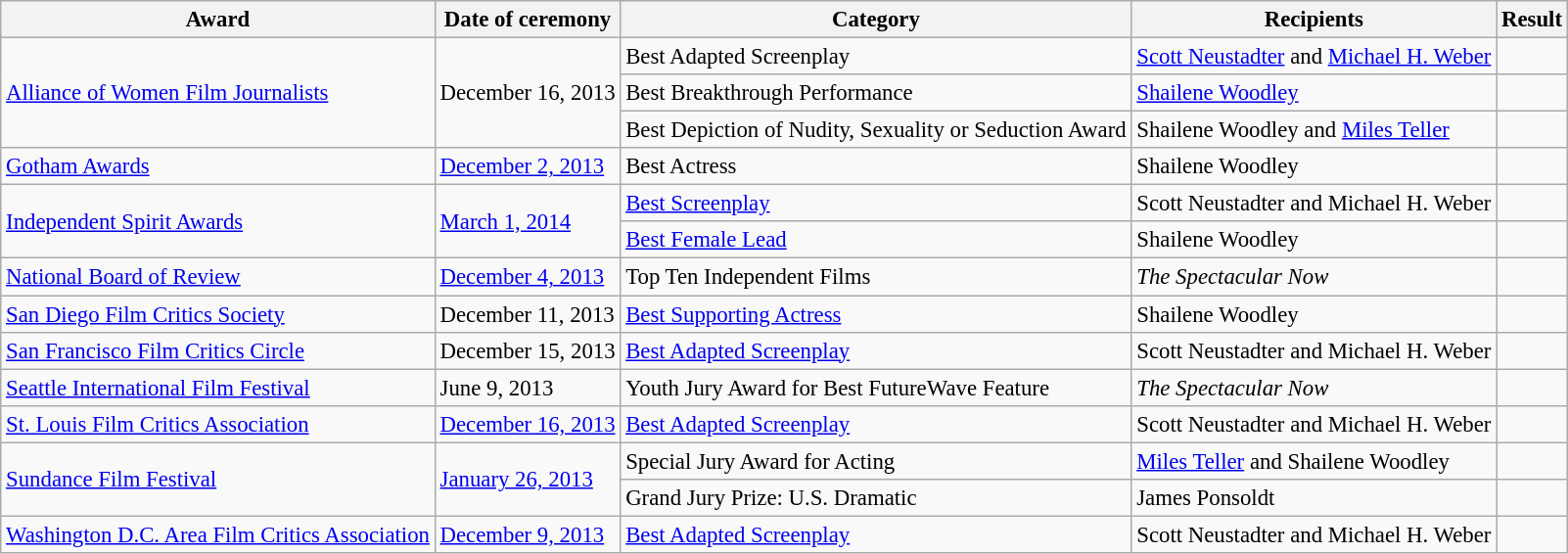<table class="wikitable" style="font-size: 95%;">
<tr>
<th>Award</th>
<th>Date of ceremony</th>
<th>Category</th>
<th>Recipients</th>
<th>Result</th>
</tr>
<tr>
<td rowspan="3"><a href='#'>Alliance of Women Film Journalists</a></td>
<td rowspan="3">December 16, 2013</td>
<td>Best Adapted Screenplay</td>
<td><a href='#'>Scott Neustadter</a> and <a href='#'>Michael H. Weber</a></td>
<td></td>
</tr>
<tr>
<td>Best Breakthrough Performance</td>
<td><a href='#'>Shailene Woodley</a></td>
<td></td>
</tr>
<tr>
<td>Best Depiction of Nudity, Sexuality or Seduction Award</td>
<td>Shailene Woodley and <a href='#'>Miles Teller</a></td>
<td></td>
</tr>
<tr>
<td><a href='#'>Gotham Awards</a></td>
<td><a href='#'>December 2, 2013</a></td>
<td>Best Actress</td>
<td>Shailene Woodley</td>
<td></td>
</tr>
<tr>
<td rowspan="2"><a href='#'>Independent Spirit Awards</a></td>
<td rowspan="2"><a href='#'>March 1, 2014</a></td>
<td><a href='#'>Best Screenplay</a></td>
<td>Scott Neustadter and Michael H. Weber</td>
<td></td>
</tr>
<tr>
<td><a href='#'>Best Female Lead</a></td>
<td>Shailene Woodley</td>
<td></td>
</tr>
<tr>
<td><a href='#'>National Board of Review</a></td>
<td><a href='#'>December 4, 2013</a></td>
<td>Top Ten Independent Films</td>
<td><em>The Spectacular Now</em></td>
<td></td>
</tr>
<tr>
<td><a href='#'>San Diego Film Critics Society</a></td>
<td>December 11, 2013</td>
<td><a href='#'>Best Supporting Actress</a></td>
<td>Shailene Woodley</td>
<td></td>
</tr>
<tr>
<td><a href='#'>San Francisco Film Critics Circle</a></td>
<td>December 15, 2013</td>
<td><a href='#'>Best Adapted Screenplay</a></td>
<td>Scott Neustadter and Michael H. Weber</td>
<td></td>
</tr>
<tr>
<td><a href='#'>Seattle International Film Festival</a></td>
<td>June 9, 2013</td>
<td>Youth Jury Award for Best FutureWave Feature</td>
<td><em>The Spectacular Now</em></td>
<td></td>
</tr>
<tr>
<td><a href='#'>St. Louis Film Critics Association</a></td>
<td><a href='#'>December 16, 2013</a></td>
<td><a href='#'>Best Adapted Screenplay</a></td>
<td>Scott Neustadter and Michael H. Weber</td>
<td></td>
</tr>
<tr>
<td rowspan="2"><a href='#'>Sundance Film Festival</a></td>
<td rowspan="2"><a href='#'>January 26, 2013</a></td>
<td>Special Jury Award for Acting</td>
<td><a href='#'>Miles Teller</a> and Shailene Woodley</td>
<td></td>
</tr>
<tr>
<td>Grand Jury Prize: U.S. Dramatic</td>
<td>James Ponsoldt</td>
<td></td>
</tr>
<tr>
<td><a href='#'>Washington D.C. Area Film Critics Association</a></td>
<td><a href='#'>December 9, 2013</a></td>
<td><a href='#'>Best Adapted Screenplay</a></td>
<td>Scott Neustadter and Michael H. Weber</td>
<td></td>
</tr>
</table>
